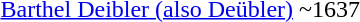<table>
<tr>
<td><a href='#'>Barthel Deibler (also Deübler)</a></td>
<td>~1637</td>
</tr>
<tr>
</tr>
</table>
